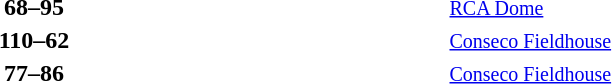<table style="text-align:center">
<tr>
<th width=200></th>
<th width=30></th>
<th width=70></th>
<th width=30></th>
<th width=200></th>
<th></th>
</tr>
<tr>
<td align=right><strong></strong></td>
<td></td>
<td><strong>68–95</strong></td>
<td></td>
<td align=left><strong></strong></td>
<td align=left><small><a href='#'>RCA Dome</a></small></td>
</tr>
<tr>
<td align=right><strong></strong></td>
<td></td>
<td><strong>110–62</strong></td>
<td></td>
<td align=left><strong></strong></td>
<td align=left><small><a href='#'>Conseco Fieldhouse</a></small></td>
</tr>
<tr>
<td align=right><strong></strong></td>
<td></td>
<td><strong>77–86</strong></td>
<td></td>
<td align=left><strong></strong></td>
<td align=left><small><a href='#'>Conseco Fieldhouse</a></small></td>
</tr>
</table>
